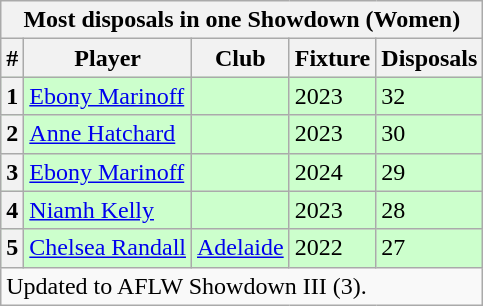<table class="wikitable">
<tr>
<th colspan="5">Most disposals in one Showdown (Women)</th>
</tr>
<tr>
<th>#</th>
<th>Player</th>
<th>Club</th>
<th>Fixture</th>
<th>Disposals</th>
</tr>
<tr style="background:#cfc;">
<th>1</th>
<td><a href='#'>Ebony Marinoff</a></td>
<td></td>
<td>2023</td>
<td>32</td>
</tr>
<tr style="background:#cfc;">
<th>2</th>
<td><a href='#'>Anne Hatchard</a></td>
<td></td>
<td>2023</td>
<td>30</td>
</tr>
<tr style="background:#cfc;">
<th>3</th>
<td><a href='#'>Ebony Marinoff</a></td>
<td></td>
<td>2024</td>
<td>29</td>
</tr>
<tr style="background:#cfc;">
<th>4</th>
<td><a href='#'>Niamh Kelly</a></td>
<td></td>
<td>2023</td>
<td>28</td>
</tr>
<tr style="background:#cfc;">
<th>5</th>
<td><a href='#'>Chelsea Randall</a></td>
<td><a href='#'>Adelaide</a></td>
<td>2022</td>
<td>27</td>
</tr>
<tr>
<td colspan="5">Updated to AFLW Showdown III (3).</td>
</tr>
</table>
